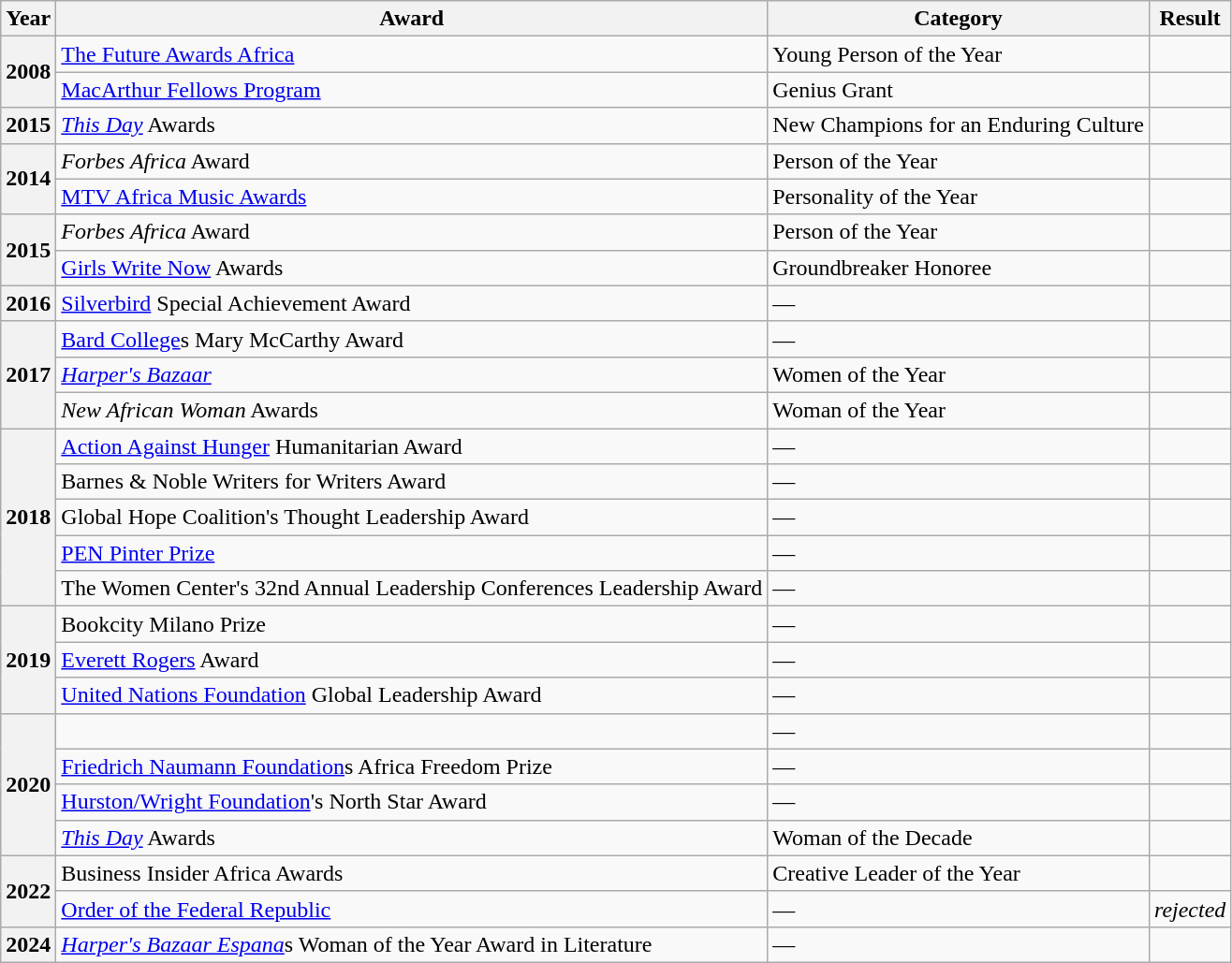<table class="wikitable sortable plainrowheaders">
<tr>
<th>Year</th>
<th>Award</th>
<th>Category</th>
<th>Result</th>
</tr>
<tr>
<th rowspan="2">2008</th>
<td><a href='#'>The Future Awards Africa</a></td>
<td>Young Person of the Year</td>
<td></td>
</tr>
<tr>
<td><a href='#'>MacArthur Fellows Program</a></td>
<td>Genius Grant</td>
<td></td>
</tr>
<tr>
<th>2015</th>
<td><em><a href='#'>This Day</a></em> Awards</td>
<td>New Champions for an Enduring Culture</td>
<td></td>
</tr>
<tr>
<th rowspan="2">2014</th>
<td><em>Forbes Africa</em> Award</td>
<td>Person of the Year</td>
<td></td>
</tr>
<tr>
<td><a href='#'>MTV Africa Music Awards</a></td>
<td>Personality of the Year</td>
<td></td>
</tr>
<tr>
<th rowspan="2">2015</th>
<td><em>Forbes Africa</em> Award</td>
<td>Person of the Year</td>
<td></td>
</tr>
<tr>
<td><a href='#'>Girls Write Now</a> Awards</td>
<td>Groundbreaker Honoree</td>
<td></td>
</tr>
<tr>
<th>2016</th>
<td><a href='#'>Silverbird</a> Special Achievement Award</td>
<td>—</td>
<td></td>
</tr>
<tr>
<th rowspan="3">2017</th>
<td><a href='#'>Bard College</a>s Mary McCarthy Award</td>
<td>—</td>
<td></td>
</tr>
<tr>
<td><em><a href='#'>Harper's Bazaar</a></em></td>
<td>Women of the Year</td>
<td></td>
</tr>
<tr>
<td><em>New African Woman</em> Awards</td>
<td>Woman of the Year</td>
<td></td>
</tr>
<tr>
<th rowspan="5">2018</th>
<td><a href='#'>Action Against Hunger</a> Humanitarian Award</td>
<td>—</td>
<td></td>
</tr>
<tr>
<td>Barnes & Noble Writers for Writers Award</td>
<td>—</td>
<td></td>
</tr>
<tr>
<td>Global Hope Coalition's Thought Leadership Award</td>
<td>—</td>
<td></td>
</tr>
<tr>
<td><a href='#'>PEN Pinter Prize</a></td>
<td>—</td>
<td></td>
</tr>
<tr>
<td>The Women Center's 32nd Annual Leadership Conferences Leadership Award</td>
<td>—</td>
<td></td>
</tr>
<tr>
<th rowspan="3">2019</th>
<td>Bookcity Milano Prize</td>
<td>—</td>
<td></td>
</tr>
<tr>
<td><a href='#'>Everett Rogers</a> Award</td>
<td>—</td>
<td></td>
</tr>
<tr>
<td><a href='#'>United Nations Foundation</a> Global Leadership Award</td>
<td>—</td>
<td></td>
</tr>
<tr>
<th rowspan="4">2020</th>
<td></td>
<td>—</td>
<td></td>
</tr>
<tr>
<td><a href='#'>Friedrich Naumann Foundation</a>s Africa Freedom Prize</td>
<td>—</td>
<td></td>
</tr>
<tr>
<td><a href='#'>Hurston/Wright Foundation</a>'s North Star Award</td>
<td>—</td>
<td></td>
</tr>
<tr>
<td><em><a href='#'>This Day</a></em> Awards</td>
<td>Woman of the Decade</td>
<td></td>
</tr>
<tr>
<th rowspan="2">2022</th>
<td>Business Insider Africa Awards</td>
<td>Creative Leader of the Year</td>
<td></td>
</tr>
<tr>
<td><a href='#'>Order of the Federal Republic</a></td>
<td>—</td>
<td><em>rejected</em></td>
</tr>
<tr>
<th>2024</th>
<td><em><a href='#'>Harper's Bazaar Espana</a></em>s Woman of the Year Award in Literature</td>
<td>—</td>
<td></td>
</tr>
</table>
